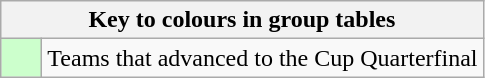<table class="wikitable" style="text-align: center;">
<tr>
<th colspan=2>Key to colours in group tables</th>
</tr>
<tr>
<td style="background:#cfc; width:20px;"></td>
<td align=left>Teams that advanced to the Cup Quarterfinal</td>
</tr>
</table>
